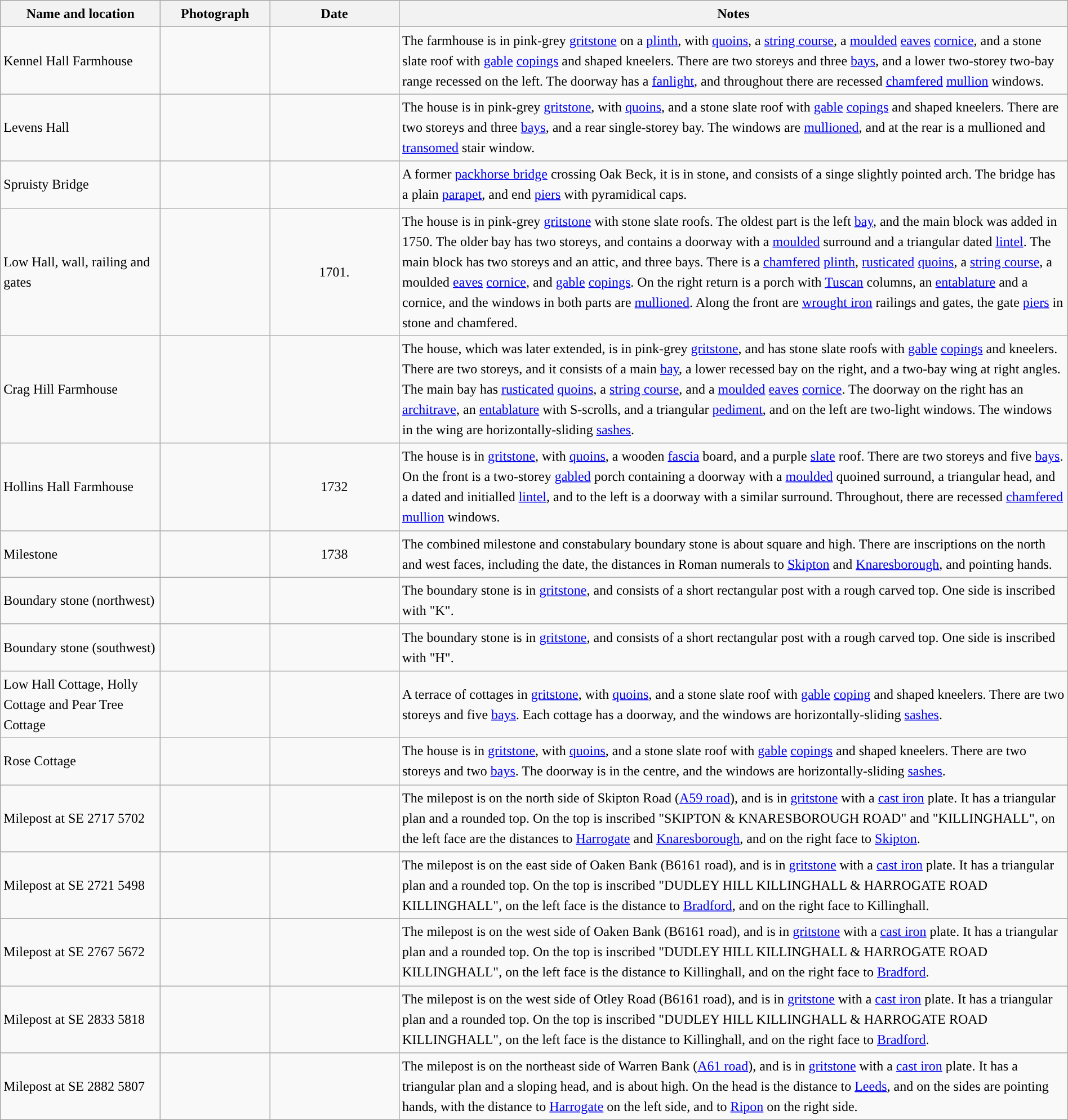<table class="wikitable sortable plainrowheaders" style="width:100%;border:0px;text-align:left;line-height:150%;">
<tr>
<th scope="col"  style="width:150px">Name and location</th>
<th scope="col"  style="width:100px" class="unsortable">Photograph</th>
<th scope="col"  style="width:120px">Date</th>
<th scope="col"  style="width:650px" class="unsortable">Notes</th>
</tr>
<tr>
<td>Kennel Hall Farmhouse<br><small></small></td>
<td></td>
<td align="center"></td>
<td>The farmhouse is in pink-grey <a href='#'>gritstone</a> on a <a href='#'>plinth</a>, with <a href='#'>quoins</a>, a <a href='#'>string course</a>, a <a href='#'>moulded</a> <a href='#'>eaves</a> <a href='#'>cornice</a>, and a stone slate roof with <a href='#'>gable</a> <a href='#'>copings</a> and shaped kneelers. There are two storeys and three <a href='#'>bays</a>, and a lower two-storey two-bay range recessed on the left. The doorway has a <a href='#'>fanlight</a>, and throughout there are recessed <a href='#'>chamfered</a> <a href='#'>mullion</a> windows.</td>
</tr>
<tr>
<td>Levens Hall<br><small></small></td>
<td></td>
<td align="center"></td>
<td>The house is in pink-grey <a href='#'>gritstone</a>, with <a href='#'>quoins</a>, and a stone slate roof with <a href='#'>gable</a> <a href='#'>copings</a> and shaped kneelers. There are two storeys and three <a href='#'>bays</a>, and a rear single-storey bay. The windows are <a href='#'>mullioned</a>, and at the rear is a mullioned and <a href='#'>transomed</a> stair window.</td>
</tr>
<tr>
<td>Spruisty Bridge<br><small></small></td>
<td></td>
<td align="center"></td>
<td>A former <a href='#'>packhorse bridge</a> crossing Oak Beck, it is in stone, and consists of a singe slightly pointed arch. The bridge has a plain <a href='#'>parapet</a>, and end <a href='#'>piers</a> with pyramidical caps.</td>
</tr>
<tr>
<td>Low Hall, wall, railing and gates<br><small></small></td>
<td></td>
<td align="center">1701.</td>
<td>The house is in pink-grey <a href='#'>gritstone</a> with stone slate roofs. The oldest part is the left <a href='#'>bay</a>, and the main block was added in 1750. The older bay has two storeys, and contains a doorway with a <a href='#'>moulded</a> surround and a triangular dated <a href='#'>lintel</a>. The main block has two storeys and an attic, and three bays. There is a <a href='#'>chamfered</a> <a href='#'>plinth</a>, <a href='#'>rusticated</a> <a href='#'>quoins</a>, a <a href='#'>string course</a>, a moulded <a href='#'>eaves</a> <a href='#'>cornice</a>, and <a href='#'>gable</a> <a href='#'>copings</a>.  On the right return is a porch with <a href='#'>Tuscan</a> columns, an <a href='#'>entablature</a> and a cornice, and the windows in both parts are <a href='#'>mullioned</a>. Along the front are <a href='#'>wrought iron</a> railings and gates, the gate <a href='#'>piers</a> in stone and chamfered.</td>
</tr>
<tr>
<td>Crag Hill Farmhouse<br><small></small></td>
<td></td>
<td align="center"></td>
<td>The house, which was later extended, is in pink-grey <a href='#'>gritstone</a>, and has stone slate roofs with <a href='#'>gable</a> <a href='#'>copings</a> and kneelers. There are two storeys, and it consists of a main <a href='#'>bay</a>, a lower recessed bay on the right, and a two-bay wing at right angles. The main bay has <a href='#'>rusticated</a> <a href='#'>quoins</a>, a <a href='#'>string course</a>, and a <a href='#'>moulded</a> <a href='#'>eaves</a> <a href='#'>cornice</a>. The doorway on the right has an <a href='#'>architrave</a>, an <a href='#'>entablature</a> with S-scrolls, and a triangular <a href='#'>pediment</a>, and on the left are two-light windows. The windows in the wing are horizontally-sliding <a href='#'>sashes</a>.</td>
</tr>
<tr>
<td>Hollins Hall Farmhouse<br><small></small></td>
<td></td>
<td align="center">1732</td>
<td>The house is in <a href='#'>gritstone</a>, with <a href='#'>quoins</a>, a wooden <a href='#'>fascia</a> board, and a purple <a href='#'>slate</a> roof. There are two storeys and five <a href='#'>bays</a>.  On the front is a two-storey <a href='#'>gabled</a> porch containing a doorway with a <a href='#'>moulded</a> quoined surround, a triangular head, and a dated and initialled <a href='#'>lintel</a>, and to the left is a doorway with a similar surround. Throughout, there are recessed <a href='#'>chamfered</a> <a href='#'>mullion</a> windows.</td>
</tr>
<tr>
<td>Milestone<br><small></small></td>
<td></td>
<td align="center">1738</td>
<td>The combined milestone and constabulary boundary stone is about  square and  high. There are inscriptions on the north and west faces, including the date, the distances in Roman numerals to <a href='#'>Skipton</a> and <a href='#'>Knaresborough</a>, and pointing hands.</td>
</tr>
<tr>
<td>Boundary stone (northwest)<br><small></small></td>
<td></td>
<td align="center"></td>
<td>The boundary stone is in <a href='#'>gritstone</a>, and consists of a short rectangular post with a rough carved top. One side is inscribed with "K".</td>
</tr>
<tr>
<td>Boundary stone (southwest)<br><small></small></td>
<td></td>
<td align="center"></td>
<td>The boundary stone is in <a href='#'>gritstone</a>, and consists of a short rectangular post with a rough carved top. One side is inscribed with "H".</td>
</tr>
<tr>
<td>Low Hall Cottage, Holly Cottage and Pear Tree Cottage<br><small></small></td>
<td></td>
<td align="center"></td>
<td>A terrace of cottages in <a href='#'>gritstone</a>, with <a href='#'>quoins</a>, and a stone slate roof with <a href='#'>gable</a> <a href='#'>coping</a> and shaped kneelers. There are two storeys and five <a href='#'>bays</a>. Each cottage has a doorway, and the windows are horizontally-sliding <a href='#'>sashes</a>.</td>
</tr>
<tr>
<td>Rose Cottage<br><small></small></td>
<td></td>
<td align="center"></td>
<td>The house is in <a href='#'>gritstone</a>, with <a href='#'>quoins</a>, and a stone slate roof with <a href='#'>gable</a> <a href='#'>copings</a> and shaped kneelers. There are two storeys and two <a href='#'>bays</a>. The doorway is in the centre, and the windows are horizontally-sliding <a href='#'>sashes</a>.</td>
</tr>
<tr>
<td>Milepost at SE 2717 5702<br><small></small></td>
<td></td>
<td align="center"></td>
<td>The milepost is on the north side of Skipton Road (<a href='#'>A59 road</a>), and is in <a href='#'>gritstone</a> with a <a href='#'>cast iron</a> plate. It has a triangular plan and a rounded top. On the top is inscribed "SKIPTON & KNARESBOROUGH ROAD" and "KILLINGHALL", on the left face are the distances to <a href='#'>Harrogate</a> and <a href='#'>Knaresborough</a>, and on the right face to <a href='#'>Skipton</a>.</td>
</tr>
<tr>
<td>Milepost at SE 2721 5498<br><small></small></td>
<td></td>
<td align="center"></td>
<td>The milepost is on the east side of Oaken Bank (B6161 road), and is in <a href='#'>gritstone</a> with a <a href='#'>cast iron</a> plate. It has a triangular plan and a rounded top. On the top is inscribed "DUDLEY HILL KILLINGHALL & HARROGATE ROAD KILLINGHALL", on the left face is the distance to <a href='#'>Bradford</a>, and on the right face to Killinghall.</td>
</tr>
<tr>
<td>Milepost at SE 2767 5672<br><small></small></td>
<td></td>
<td align="center"></td>
<td>The milepost is on the west side of Oaken Bank (B6161 road), and is in <a href='#'>gritstone</a> with a <a href='#'>cast iron</a> plate. It has a triangular plan and a rounded top. On the top is inscribed "DUDLEY HILL KILLINGHALL & HARROGATE ROAD KILLINGHALL", on the left face is the distance to Killinghall, and on the right face to <a href='#'>Bradford</a>.</td>
</tr>
<tr>
<td>Milepost at SE 2833 5818<br><small></small></td>
<td></td>
<td align="center"></td>
<td>The milepost is on the west side of Otley Road (B6161 road), and is in <a href='#'>gritstone</a> with a <a href='#'>cast iron</a> plate. It has a triangular plan and a rounded top. On the top is inscribed "DUDLEY HILL KILLINGHALL & HARROGATE ROAD KILLINGHALL", on the left face is the distance to Killinghall, and on the right face to <a href='#'>Bradford</a>.</td>
</tr>
<tr>
<td>Milepost at SE 2882 5807<br><small></small></td>
<td></td>
<td align="center"></td>
<td>The milepost is on the northeast side of Warren Bank (<a href='#'>A61 road</a>), and is in <a href='#'>gritstone</a> with a <a href='#'>cast iron</a> plate. It has a triangular plan and a sloping head, and is about  high. On the head is the distance to <a href='#'>Leeds</a>, and on the sides are pointing hands, with the distance to <a href='#'>Harrogate</a> on the left side, and to <a href='#'>Ripon</a> on the right side.</td>
</tr>
<tr>
</tr>
</table>
